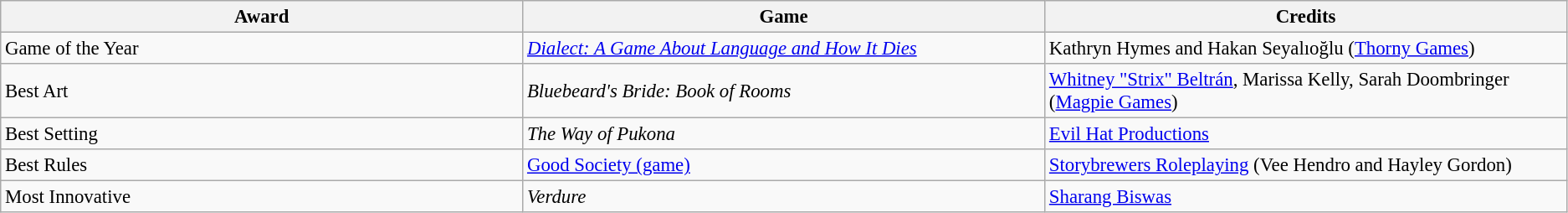<table class="wikitable sortable" style="margins:auto; width=95%; font-size: 95%;">
<tr>
<th width="33%">Award</th>
<th width="33%">Game</th>
<th width="33%">Credits</th>
</tr>
<tr>
<td>Game of the Year</td>
<td><em><a href='#'>Dialect: A Game About Language and How It Dies</a></em></td>
<td>Kathryn Hymes and Hakan Seyalıoğlu (<a href='#'>Thorny Games</a>)</td>
</tr>
<tr>
<td>Best Art</td>
<td><em>Bluebeard's Bride: Book of Rooms</em></td>
<td><a href='#'>Whitney "Strix" Beltrán</a>, Marissa Kelly, Sarah Doombringer (<a href='#'>Magpie Games</a>)</td>
</tr>
<tr>
<td>Best Setting</td>
<td><em>The Way of Pukona</em></td>
<td><a href='#'>Evil Hat Productions</a></td>
</tr>
<tr>
<td>Best Rules</td>
<td><a href='#'>Good Society (game)</a></td>
<td><a href='#'>Storybrewers Roleplaying</a> (Vee Hendro and Hayley Gordon)</td>
</tr>
<tr>
<td>Most Innovative</td>
<td><em>Verdure</em></td>
<td><a href='#'>Sharang Biswas</a></td>
</tr>
</table>
